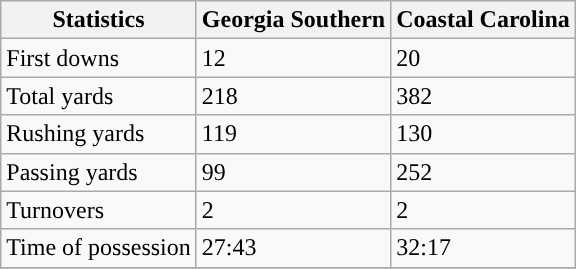<table class="wikitable">
<tr>
<th>Statistics</th>
<th>Georgia Southern</th>
<th>Coastal Carolina</th>
</tr>
<tr>
<td>First downs</td>
<td>12</td>
<td>20</td>
</tr>
<tr>
<td>Total yards</td>
<td>218</td>
<td>382</td>
</tr>
<tr>
<td>Rushing yards</td>
<td>119</td>
<td>130</td>
</tr>
<tr>
<td>Passing yards</td>
<td>99</td>
<td>252</td>
</tr>
<tr>
<td>Turnovers</td>
<td>2</td>
<td>2</td>
</tr>
<tr>
<td>Time of possession</td>
<td>27:43</td>
<td>32:17</td>
</tr>
<tr>
</tr>
</table>
